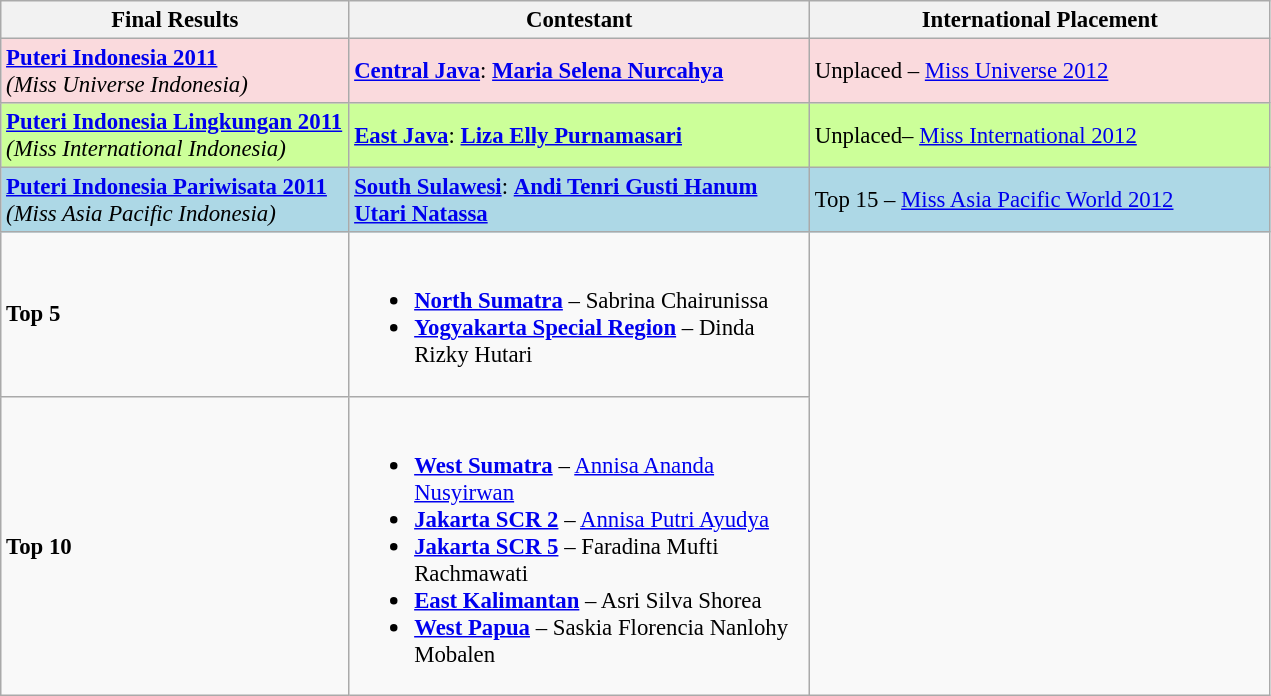<table class="wikitable sortable" style="font-size:95%;">
<tr>
<th width="225">Final Results</th>
<th width="300">Contestant</th>
<th width="300">International Placement</th>
</tr>
<tr>
<td style="background:#fadadd;"><strong><a href='#'>Puteri Indonesia 2011</a></strong><br><em>(Miss Universe Indonesia)</em></td>
<td style="background:#fadadd;"> <strong><a href='#'>Central Java</a></strong>: <strong><a href='#'>Maria Selena Nurcahya</a></strong></td>
<td style="background:#fadadd;">Unplaced – <a href='#'>Miss Universe 2012</a></td>
</tr>
<tr>
<td style="background:#ccff99;"><strong> <a href='#'>Puteri Indonesia Lingkungan 2011</a></strong><br><em>(Miss International Indonesia)</em></td>
<td style="background:#ccff99;"> <strong><a href='#'>East Java</a></strong>: <strong><a href='#'>Liza Elly Purnamasari</a></strong></td>
<td style="background:#ccff99;">Unplaced– <a href='#'>Miss International 2012</a></td>
</tr>
<tr>
<td style="background:#ADD8E6;"><strong><a href='#'>Puteri Indonesia Pariwisata 2011</a></strong><br><em>(Miss Asia Pacific Indonesia)</em></td>
<td style="background:#ADD8E6;"> <strong><a href='#'>South Sulawesi</a></strong>: <strong><a href='#'>Andi Tenri Gusti Hanum Utari Natassa</a></strong></td>
<td style="background:#ADD8E6;">Top 15 – <a href='#'>Miss Asia Pacific World 2012</a></td>
</tr>
<tr>
<td><strong>Top 5</strong></td>
<td><br><ul><li> <strong><a href='#'>North Sumatra</a></strong> – Sabrina Chairunissa</li><li> <strong><a href='#'>Yogyakarta Special Region</a></strong> – Dinda Rizky Hutari</li></ul></td>
</tr>
<tr>
<td><strong>Top 10</strong></td>
<td><br><ul><li> <strong><a href='#'>West Sumatra</a></strong> – <a href='#'>Annisa Ananda Nusyirwan</a></li><li> <strong><a href='#'>Jakarta SCR 2</a></strong> – <a href='#'>Annisa Putri Ayudya</a></li><li> <strong><a href='#'>Jakarta SCR 5</a></strong> – Faradina Mufti Rachmawati</li><li>  <strong><a href='#'>East Kalimantan</a></strong> – Asri Silva Shorea</li><li> <strong><a href='#'>West Papua</a></strong> – Saskia Florencia Nanlohy Mobalen</li></ul></td>
</tr>
</table>
